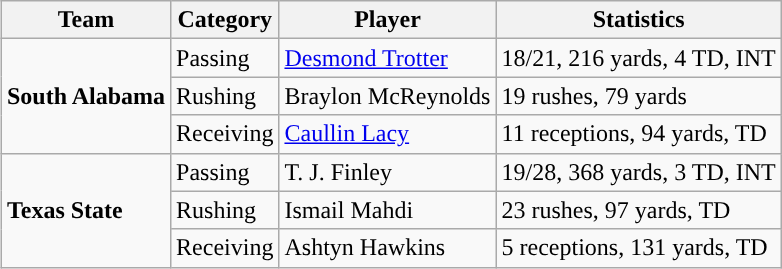<table class="wikitable" style="float: right;">
<tr>
<th>Team</th>
<th>Category</th>
<th>Player</th>
<th>Statistics</th>
</tr>
<tr>
<td rowspan=3><strong>South Alabama</strong></td>
<td>Passing</td>
<td><a href='#'>Desmond Trotter</a></td>
<td>18/21, 216 yards, 4 TD, INT</td>
</tr>
<tr>
<td>Rushing</td>
<td>Braylon McReynolds</td>
<td>19 rushes, 79 yards</td>
</tr>
<tr>
<td>Receiving</td>
<td><a href='#'>Caullin Lacy</a></td>
<td>11 receptions, 94 yards, TD</td>
</tr>
<tr>
<td rowspan=3><strong>Texas State</strong></td>
<td>Passing</td>
<td>T. J. Finley</td>
<td>19/28, 368 yards, 3 TD, INT</td>
</tr>
<tr>
<td>Rushing</td>
<td>Ismail Mahdi</td>
<td>23 rushes, 97 yards, TD</td>
</tr>
<tr>
<td>Receiving</td>
<td>Ashtyn Hawkins</td>
<td>5 receptions, 131 yards, TD</td>
</tr>
</table>
